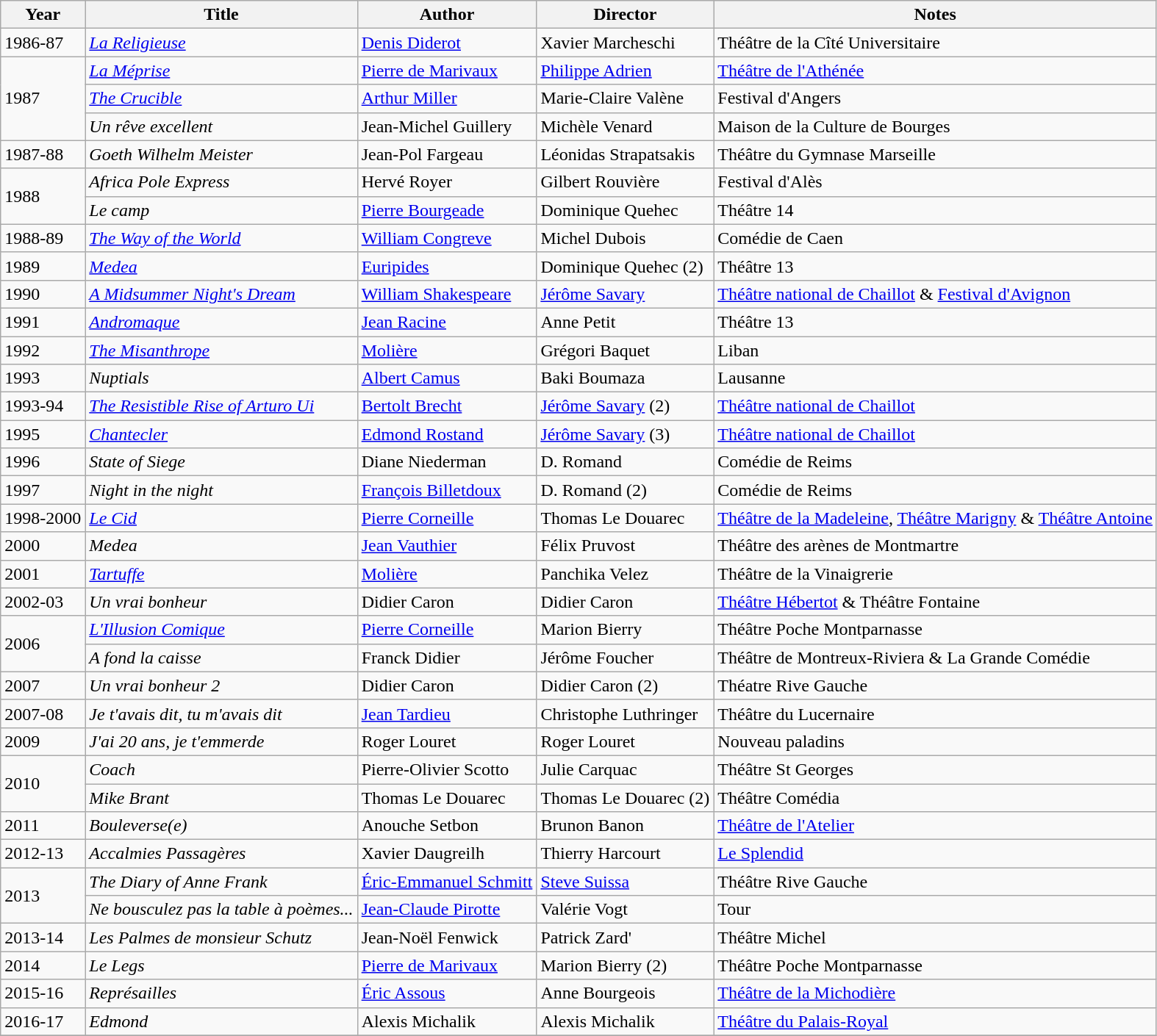<table class="wikitable sortable">
<tr>
<th align="left">Year</th>
<th align="left">Title</th>
<th align="left">Author</th>
<th align="left">Director</th>
<th align="left">Notes</th>
</tr>
<tr>
<td>1986-87</td>
<td><em><a href='#'>La Religieuse</a></em></td>
<td><a href='#'>Denis Diderot</a></td>
<td>Xavier Marcheschi</td>
<td>Théâtre de la Cîté Universitaire</td>
</tr>
<tr>
<td rowspan=3>1987</td>
<td><em><a href='#'>La Méprise</a></em></td>
<td><a href='#'>Pierre de Marivaux</a></td>
<td><a href='#'>Philippe Adrien</a></td>
<td><a href='#'>Théâtre de l'Athénée</a></td>
</tr>
<tr>
<td><em><a href='#'>The Crucible</a></em></td>
<td><a href='#'>Arthur Miller</a></td>
<td>Marie-Claire Valène</td>
<td>Festival d'Angers</td>
</tr>
<tr>
<td><em>Un rêve excellent</em></td>
<td>Jean-Michel Guillery</td>
<td>Michèle Venard</td>
<td>Maison de la Culture de Bourges</td>
</tr>
<tr>
<td>1987-88</td>
<td><em>Goeth Wilhelm Meister</em></td>
<td>Jean-Pol Fargeau</td>
<td>Léonidas Strapatsakis</td>
<td>Théâtre du Gymnase Marseille</td>
</tr>
<tr>
<td rowspan=2>1988</td>
<td><em>Africa Pole Express</em></td>
<td>Hervé Royer</td>
<td>Gilbert Rouvière</td>
<td>Festival d'Alès</td>
</tr>
<tr>
<td><em>Le camp</em></td>
<td><a href='#'>Pierre Bourgeade</a></td>
<td>Dominique Quehec</td>
<td>Théâtre 14</td>
</tr>
<tr>
<td>1988-89</td>
<td><em><a href='#'>The Way of the World</a></em></td>
<td><a href='#'>William Congreve</a></td>
<td>Michel Dubois</td>
<td>Comédie de Caen</td>
</tr>
<tr>
<td>1989</td>
<td><em><a href='#'>Medea</a></em></td>
<td><a href='#'>Euripides</a></td>
<td>Dominique Quehec (2)</td>
<td>Théâtre 13</td>
</tr>
<tr>
<td>1990</td>
<td><em><a href='#'>A Midsummer Night's Dream</a></em></td>
<td><a href='#'>William Shakespeare</a></td>
<td><a href='#'>Jérôme Savary</a></td>
<td><a href='#'>Théâtre national de Chaillot</a> & <a href='#'>Festival d'Avignon</a></td>
</tr>
<tr>
<td>1991</td>
<td><em><a href='#'>Andromaque</a></em></td>
<td><a href='#'>Jean Racine</a></td>
<td>Anne Petit</td>
<td>Théâtre 13</td>
</tr>
<tr>
<td>1992</td>
<td><em><a href='#'>The Misanthrope</a></em></td>
<td><a href='#'>Molière</a></td>
<td>Grégori Baquet</td>
<td>Liban</td>
</tr>
<tr>
<td>1993</td>
<td><em>Nuptials</em></td>
<td><a href='#'>Albert Camus</a></td>
<td>Baki Boumaza</td>
<td>Lausanne</td>
</tr>
<tr>
<td>1993-94</td>
<td><em><a href='#'>The Resistible Rise of Arturo Ui</a></em></td>
<td><a href='#'>Bertolt Brecht</a></td>
<td><a href='#'>Jérôme Savary</a> (2)</td>
<td><a href='#'>Théâtre national de Chaillot</a></td>
</tr>
<tr>
<td>1995</td>
<td><em><a href='#'>Chantecler</a></em></td>
<td><a href='#'>Edmond Rostand</a></td>
<td><a href='#'>Jérôme Savary</a> (3)</td>
<td><a href='#'>Théâtre national de Chaillot</a></td>
</tr>
<tr>
<td>1996</td>
<td><em>State of Siege</em></td>
<td>Diane Niederman</td>
<td>D. Romand</td>
<td>Comédie de Reims</td>
</tr>
<tr>
<td>1997</td>
<td><em>Night in the night</em></td>
<td><a href='#'>François Billetdoux</a></td>
<td>D. Romand (2)</td>
<td>Comédie de Reims</td>
</tr>
<tr>
<td>1998-2000</td>
<td><em><a href='#'>Le Cid</a></em></td>
<td><a href='#'>Pierre Corneille</a></td>
<td>Thomas Le Douarec</td>
<td><a href='#'>Théâtre de la Madeleine</a>, <a href='#'>Théâtre Marigny</a> & <a href='#'>Théâtre Antoine</a></td>
</tr>
<tr>
<td>2000</td>
<td><em>Medea</em></td>
<td><a href='#'>Jean Vauthier</a></td>
<td>Félix Pruvost</td>
<td>Théâtre des arènes de Montmartre</td>
</tr>
<tr>
<td>2001</td>
<td><em><a href='#'>Tartuffe</a></em></td>
<td><a href='#'>Molière</a></td>
<td>Panchika Velez</td>
<td>Théâtre de la Vinaigrerie</td>
</tr>
<tr>
<td>2002-03</td>
<td><em>Un vrai bonheur</em></td>
<td>Didier Caron</td>
<td>Didier Caron</td>
<td><a href='#'>Théâtre Hébertot</a> & Théâtre Fontaine</td>
</tr>
<tr>
<td rowspan=2>2006</td>
<td><em><a href='#'>L'Illusion Comique</a></em></td>
<td><a href='#'>Pierre Corneille</a></td>
<td>Marion Bierry</td>
<td>Théâtre Poche Montparnasse</td>
</tr>
<tr>
<td><em>A fond la caisse</em></td>
<td>Franck Didier</td>
<td>Jérôme Foucher</td>
<td>Théâtre de Montreux-Riviera & La Grande Comédie</td>
</tr>
<tr>
<td>2007</td>
<td><em>Un vrai bonheur 2</em></td>
<td>Didier Caron</td>
<td>Didier Caron (2)</td>
<td>Théatre Rive Gauche</td>
</tr>
<tr>
<td>2007-08</td>
<td><em>Je t'avais dit, tu m'avais dit</em></td>
<td><a href='#'>Jean Tardieu</a></td>
<td>Christophe Luthringer</td>
<td>Théâtre du Lucernaire</td>
</tr>
<tr>
<td>2009</td>
<td><em>J'ai 20 ans, je t'emmerde</em></td>
<td>Roger Louret</td>
<td>Roger Louret</td>
<td>Nouveau paladins</td>
</tr>
<tr>
<td rowspan=2>2010</td>
<td><em>Coach</em></td>
<td>Pierre-Olivier Scotto</td>
<td>Julie Carquac</td>
<td>Théâtre St Georges</td>
</tr>
<tr>
<td><em>Mike Brant</em></td>
<td>Thomas Le Douarec</td>
<td>Thomas Le Douarec (2)</td>
<td>Théâtre Comédia</td>
</tr>
<tr>
<td>2011</td>
<td><em>Bouleverse(e)</em></td>
<td>Anouche Setbon</td>
<td>Brunon Banon</td>
<td><a href='#'>Théâtre de l'Atelier</a></td>
</tr>
<tr>
<td>2012-13</td>
<td><em>Accalmies Passagères</em></td>
<td>Xavier Daugreilh</td>
<td>Thierry Harcourt</td>
<td><a href='#'>Le Splendid</a></td>
</tr>
<tr>
<td rowspan=2>2013</td>
<td><em>The Diary of Anne Frank</em></td>
<td><a href='#'>Éric-Emmanuel Schmitt</a></td>
<td><a href='#'>Steve Suissa</a></td>
<td>Théâtre Rive Gauche</td>
</tr>
<tr>
<td><em>Ne bousculez pas la table à poèmes...</em></td>
<td><a href='#'>Jean-Claude Pirotte</a></td>
<td>Valérie Vogt</td>
<td>Tour</td>
</tr>
<tr>
<td>2013-14</td>
<td><em>Les Palmes de monsieur Schutz</em></td>
<td>Jean-Noël Fenwick</td>
<td>Patrick Zard'</td>
<td>Théâtre Michel</td>
</tr>
<tr>
<td>2014</td>
<td><em>Le Legs</em></td>
<td><a href='#'>Pierre de Marivaux</a></td>
<td>Marion Bierry (2)</td>
<td>Théâtre Poche Montparnasse</td>
</tr>
<tr>
<td>2015-16</td>
<td><em>Représailles</em></td>
<td><a href='#'>Éric Assous</a></td>
<td>Anne Bourgeois</td>
<td><a href='#'>Théâtre de la Michodière</a></td>
</tr>
<tr>
<td>2016-17</td>
<td><em>Edmond</em></td>
<td>Alexis Michalik</td>
<td>Alexis Michalik</td>
<td><a href='#'>Théâtre du Palais-Royal</a></td>
</tr>
<tr>
</tr>
</table>
